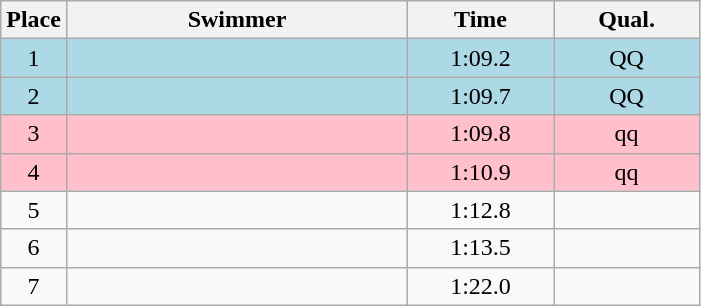<table class=wikitable style="text-align:center">
<tr>
<th>Place</th>
<th width=220>Swimmer</th>
<th width=90>Time</th>
<th width=90>Qual.</th>
</tr>
<tr bgcolor=lightblue>
<td>1</td>
<td align=left></td>
<td>1:09.2</td>
<td>QQ</td>
</tr>
<tr bgcolor=lightblue>
<td>2</td>
<td align=left></td>
<td>1:09.7</td>
<td>QQ</td>
</tr>
<tr bgcolor=pink>
<td>3</td>
<td align=left></td>
<td>1:09.8</td>
<td>qq</td>
</tr>
<tr bgcolor=pink>
<td>4</td>
<td align=left></td>
<td>1:10.9</td>
<td>qq</td>
</tr>
<tr>
<td>5</td>
<td align=left></td>
<td>1:12.8</td>
<td></td>
</tr>
<tr>
<td>6</td>
<td align=left></td>
<td>1:13.5</td>
<td></td>
</tr>
<tr>
<td>7</td>
<td align=left></td>
<td>1:22.0</td>
<td></td>
</tr>
</table>
